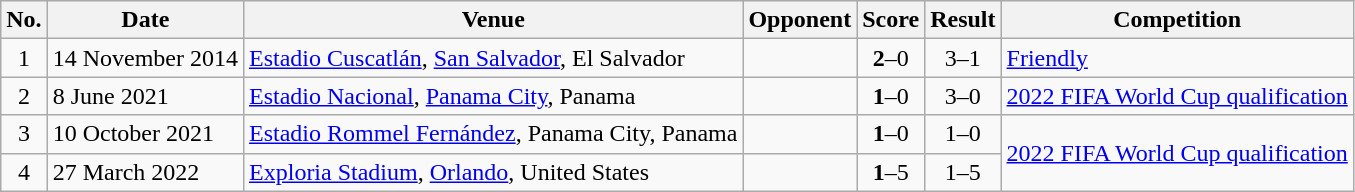<table class="wikitable">
<tr>
<th>No.</th>
<th>Date</th>
<th>Venue</th>
<th>Opponent</th>
<th>Score</th>
<th>Result</th>
<th>Competition</th>
</tr>
<tr>
<td align=center>1</td>
<td>14 November 2014</td>
<td><a href='#'>Estadio Cuscatlán</a>, <a href='#'>San Salvador</a>, El Salvador</td>
<td></td>
<td align=center><strong>2</strong>–0</td>
<td align=center>3–1</td>
<td><a href='#'>Friendly</a></td>
</tr>
<tr>
<td align=center>2</td>
<td>8 June 2021</td>
<td><a href='#'>Estadio Nacional</a>, <a href='#'>Panama City</a>, Panama</td>
<td></td>
<td align=center><strong>1</strong>–0</td>
<td align=center>3–0</td>
<td><a href='#'>2022 FIFA World Cup qualification</a></td>
</tr>
<tr>
<td align=center>3</td>
<td>10 October 2021</td>
<td><a href='#'>Estadio Rommel Fernández</a>, Panama City, Panama</td>
<td></td>
<td align=center><strong>1</strong>–0</td>
<td align=center>1–0</td>
<td rowspan="2"><a href='#'>2022 FIFA World Cup qualification</a></td>
</tr>
<tr>
<td align=center>4</td>
<td>27 March 2022</td>
<td><a href='#'>Exploria Stadium</a>, <a href='#'>Orlando</a>, United States</td>
<td></td>
<td align=center><strong>1</strong>–5</td>
<td align=center>1–5</td>
</tr>
</table>
